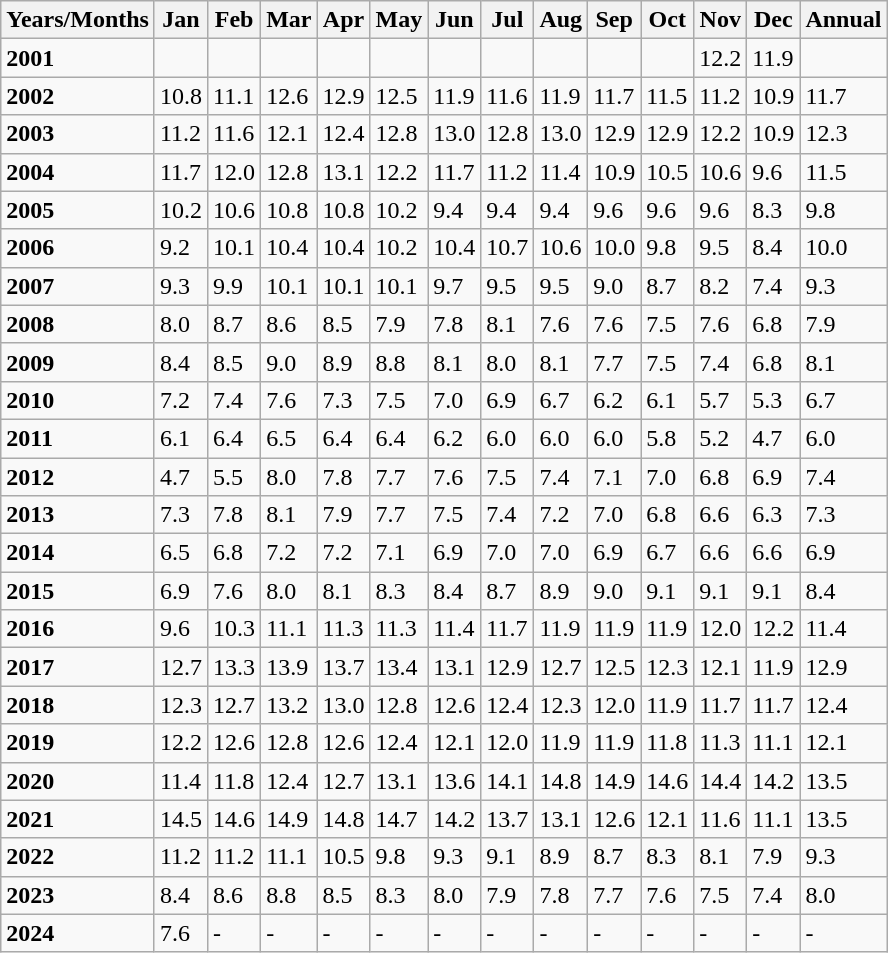<table class="wikitable">
<tr>
<th>Years/Months</th>
<th>Jan</th>
<th>Feb</th>
<th>Mar</th>
<th>Apr</th>
<th>May</th>
<th>Jun</th>
<th>Jul</th>
<th>Aug</th>
<th>Sep</th>
<th>Oct</th>
<th>Nov</th>
<th>Dec</th>
<th>Annual</th>
</tr>
<tr>
<td><strong>2001</strong></td>
<td></td>
<td></td>
<td></td>
<td></td>
<td></td>
<td></td>
<td></td>
<td></td>
<td></td>
<td></td>
<td>12.2</td>
<td>11.9</td>
<td></td>
</tr>
<tr>
<td><strong>2002</strong></td>
<td>10.8</td>
<td>11.1</td>
<td>12.6</td>
<td>12.9</td>
<td>12.5</td>
<td>11.9</td>
<td>11.6</td>
<td>11.9</td>
<td>11.7</td>
<td>11.5</td>
<td>11.2</td>
<td>10.9</td>
<td>11.7</td>
</tr>
<tr>
<td><strong>2003</strong></td>
<td>11.2</td>
<td>11.6</td>
<td>12.1</td>
<td>12.4</td>
<td>12.8</td>
<td>13.0</td>
<td>12.8</td>
<td>13.0</td>
<td>12.9</td>
<td>12.9</td>
<td>12.2</td>
<td>10.9</td>
<td>12.3</td>
</tr>
<tr>
<td><strong>2004</strong></td>
<td>11.7</td>
<td>12.0</td>
<td>12.8</td>
<td>13.1</td>
<td>12.2</td>
<td>11.7</td>
<td>11.2</td>
<td>11.4</td>
<td>10.9</td>
<td>10.5</td>
<td>10.6</td>
<td>9.6</td>
<td>11.5</td>
</tr>
<tr>
<td><strong>2005</strong></td>
<td>10.2</td>
<td>10.6</td>
<td>10.8</td>
<td>10.8</td>
<td>10.2</td>
<td>9.4</td>
<td>9.4</td>
<td>9.4</td>
<td>9.6</td>
<td>9.6</td>
<td>9.6</td>
<td>8.3</td>
<td>9.8</td>
</tr>
<tr>
<td><strong>2006</strong></td>
<td>9.2</td>
<td>10.1</td>
<td>10.4</td>
<td>10.4</td>
<td>10.2</td>
<td>10.4</td>
<td>10.7</td>
<td>10.6</td>
<td>10.0</td>
<td>9.8</td>
<td>9.5</td>
<td>8.4</td>
<td>10.0</td>
</tr>
<tr>
<td><strong>2007</strong></td>
<td>9.3</td>
<td>9.9</td>
<td>10.1</td>
<td>10.1</td>
<td>10.1</td>
<td>9.7</td>
<td>9.5</td>
<td>9.5</td>
<td>9.0</td>
<td>8.7</td>
<td>8.2</td>
<td>7.4</td>
<td>9.3</td>
</tr>
<tr>
<td><strong>2008</strong></td>
<td>8.0</td>
<td>8.7</td>
<td>8.6</td>
<td>8.5</td>
<td>7.9</td>
<td>7.8</td>
<td>8.1</td>
<td>7.6</td>
<td>7.6</td>
<td>7.5</td>
<td>7.6</td>
<td>6.8</td>
<td>7.9</td>
</tr>
<tr>
<td><strong>2009</strong></td>
<td>8.4</td>
<td>8.5</td>
<td>9.0</td>
<td>8.9</td>
<td>8.8</td>
<td>8.1</td>
<td>8.0</td>
<td>8.1</td>
<td>7.7</td>
<td>7.5</td>
<td>7.4</td>
<td>6.8</td>
<td>8.1</td>
</tr>
<tr>
<td><strong>2010</strong></td>
<td>7.2</td>
<td>7.4</td>
<td>7.6</td>
<td>7.3</td>
<td>7.5</td>
<td>7.0</td>
<td>6.9</td>
<td>6.7</td>
<td>6.2</td>
<td>6.1</td>
<td>5.7</td>
<td>5.3</td>
<td>6.7</td>
</tr>
<tr>
<td><strong>2011</strong></td>
<td>6.1</td>
<td>6.4</td>
<td>6.5</td>
<td>6.4</td>
<td>6.4</td>
<td>6.2</td>
<td>6.0</td>
<td>6.0</td>
<td>6.0</td>
<td>5.8</td>
<td>5.2</td>
<td>4.7</td>
<td>6.0</td>
</tr>
<tr>
<td><strong>2012</strong></td>
<td>4.7</td>
<td>5.5</td>
<td>8.0</td>
<td>7.8</td>
<td>7.7</td>
<td>7.6</td>
<td>7.5</td>
<td>7.4</td>
<td>7.1</td>
<td>7.0</td>
<td>6.8</td>
<td>6.9</td>
<td>7.4</td>
</tr>
<tr>
<td><strong>2013</strong></td>
<td>7.3</td>
<td>7.8</td>
<td>8.1</td>
<td>7.9</td>
<td>7.7</td>
<td>7.5</td>
<td>7.4</td>
<td>7.2</td>
<td>7.0</td>
<td>6.8</td>
<td>6.6</td>
<td>6.3</td>
<td>7.3</td>
</tr>
<tr>
<td><strong>2014</strong></td>
<td>6.5</td>
<td>6.8</td>
<td>7.2</td>
<td>7.2</td>
<td>7.1</td>
<td>6.9</td>
<td>7.0</td>
<td>7.0</td>
<td>6.9</td>
<td>6.7</td>
<td>6.6</td>
<td>6.6</td>
<td>6.9</td>
</tr>
<tr>
<td><strong>2015</strong></td>
<td>6.9</td>
<td>7.6</td>
<td>8.0</td>
<td>8.1</td>
<td>8.3</td>
<td>8.4</td>
<td>8.7</td>
<td>8.9</td>
<td>9.0</td>
<td>9.1</td>
<td>9.1</td>
<td>9.1</td>
<td>8.4</td>
</tr>
<tr>
<td><strong>2016</strong></td>
<td>9.6</td>
<td>10.3</td>
<td>11.1</td>
<td>11.3</td>
<td>11.3</td>
<td>11.4</td>
<td>11.7</td>
<td>11.9</td>
<td>11.9</td>
<td>11.9</td>
<td>12.0</td>
<td>12.2</td>
<td>11.4</td>
</tr>
<tr>
<td><strong>2017</strong></td>
<td>12.7</td>
<td>13.3</td>
<td>13.9</td>
<td>13.7</td>
<td>13.4</td>
<td>13.1</td>
<td>12.9</td>
<td>12.7</td>
<td>12.5</td>
<td>12.3</td>
<td>12.1</td>
<td>11.9</td>
<td>12.9</td>
</tr>
<tr>
<td><strong>2018</strong></td>
<td>12.3</td>
<td>12.7</td>
<td>13.2</td>
<td>13.0</td>
<td>12.8</td>
<td>12.6</td>
<td>12.4</td>
<td>12.3</td>
<td>12.0</td>
<td>11.9</td>
<td>11.7</td>
<td>11.7</td>
<td>12.4</td>
</tr>
<tr>
<td><strong>2019</strong></td>
<td>12.2</td>
<td>12.6</td>
<td>12.8</td>
<td>12.6</td>
<td>12.4</td>
<td>12.1</td>
<td>12.0</td>
<td>11.9</td>
<td>11.9</td>
<td>11.8</td>
<td>11.3</td>
<td>11.1</td>
<td>12.1</td>
</tr>
<tr>
<td><strong>2020</strong></td>
<td>11.4</td>
<td>11.8</td>
<td>12.4</td>
<td>12.7</td>
<td>13.1</td>
<td>13.6</td>
<td>14.1</td>
<td>14.8</td>
<td>14.9</td>
<td>14.6</td>
<td>14.4</td>
<td>14.2</td>
<td>13.5</td>
</tr>
<tr>
<td><strong>2021</strong></td>
<td>14.5</td>
<td>14.6</td>
<td>14.9</td>
<td>14.8</td>
<td>14.7</td>
<td>14.2</td>
<td>13.7</td>
<td>13.1</td>
<td>12.6</td>
<td>12.1</td>
<td>11.6</td>
<td>11.1</td>
<td>13.5</td>
</tr>
<tr>
<td><strong>2022</strong></td>
<td>11.2</td>
<td>11.2</td>
<td>11.1</td>
<td>10.5</td>
<td>9.8</td>
<td>9.3</td>
<td>9.1</td>
<td>8.9</td>
<td>8.7</td>
<td>8.3</td>
<td>8.1</td>
<td>7.9</td>
<td>9.3</td>
</tr>
<tr>
<td><strong>2023</strong></td>
<td>8.4</td>
<td>8.6</td>
<td>8.8</td>
<td>8.5</td>
<td>8.3</td>
<td>8.0</td>
<td>7.9</td>
<td>7.8</td>
<td>7.7</td>
<td>7.6</td>
<td>7.5</td>
<td>7.4</td>
<td>8.0</td>
</tr>
<tr>
<td><strong>2024</strong></td>
<td>7.6</td>
<td>-</td>
<td>-</td>
<td>-</td>
<td>-</td>
<td>-</td>
<td>-</td>
<td>-</td>
<td>-</td>
<td>-</td>
<td>-</td>
<td>-</td>
<td>-</td>
</tr>
</table>
